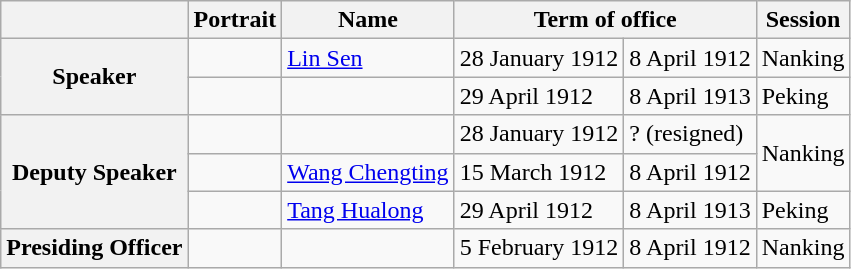<table class="wikitable">
<tr>
<th></th>
<th>Portrait</th>
<th>Name</th>
<th colspan="2">Term of office</th>
<th>Session</th>
</tr>
<tr>
<th rowspan="2">Speaker</th>
<td></td>
<td><a href='#'>Lin Sen</a></td>
<td>28 January 1912</td>
<td>8 April 1912</td>
<td>Nanking</td>
</tr>
<tr>
<td></td>
<td></td>
<td>29 April 1912</td>
<td>8 April 1913</td>
<td>Peking</td>
</tr>
<tr>
<th rowspan="3">Deputy Speaker</th>
<td></td>
<td></td>
<td>28 January 1912</td>
<td>? (resigned)</td>
<td rowspan="2">Nanking</td>
</tr>
<tr>
<td></td>
<td><a href='#'>Wang Chengting</a></td>
<td>15 March 1912</td>
<td>8 April 1912</td>
</tr>
<tr>
<td></td>
<td><a href='#'>Tang Hualong</a></td>
<td>29 April 1912</td>
<td>8 April 1913</td>
<td>Peking</td>
</tr>
<tr>
<th>Presiding Officer</th>
<td></td>
<td></td>
<td>5 February 1912</td>
<td>8 April 1912</td>
<td>Nanking</td>
</tr>
</table>
